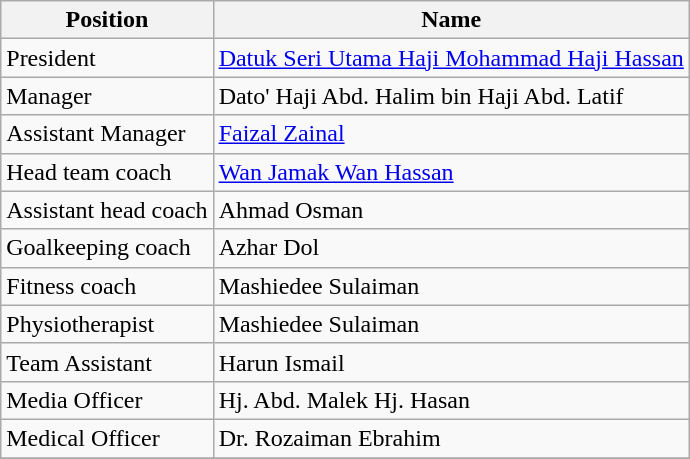<table class="wikitable">
<tr>
<th>Position</th>
<th>Name</th>
</tr>
<tr>
<td>President</td>
<td> <a href='#'>Datuk Seri Utama Haji Mohammad Haji Hassan</a></td>
</tr>
<tr>
<td>Manager</td>
<td> Dato' Haji Abd. Halim bin Haji Abd. Latif</td>
</tr>
<tr>
<td>Assistant Manager</td>
<td> <a href='#'>Faizal Zainal</a></td>
</tr>
<tr>
<td>Head team coach</td>
<td> <a href='#'>Wan Jamak Wan Hassan</a></td>
</tr>
<tr>
<td>Assistant head coach</td>
<td> Ahmad Osman</td>
</tr>
<tr>
<td>Goalkeeping coach</td>
<td> Azhar Dol</td>
</tr>
<tr>
<td>Fitness coach</td>
<td> Mashiedee Sulaiman</td>
</tr>
<tr>
<td>Physiotherapist</td>
<td> Mashiedee Sulaiman</td>
</tr>
<tr>
<td>Team Assistant</td>
<td> Harun Ismail</td>
</tr>
<tr>
<td>Media Officer</td>
<td> Hj. Abd. Malek Hj. Hasan</td>
</tr>
<tr>
<td>Medical Officer</td>
<td> Dr. Rozaiman Ebrahim</td>
</tr>
<tr>
</tr>
</table>
